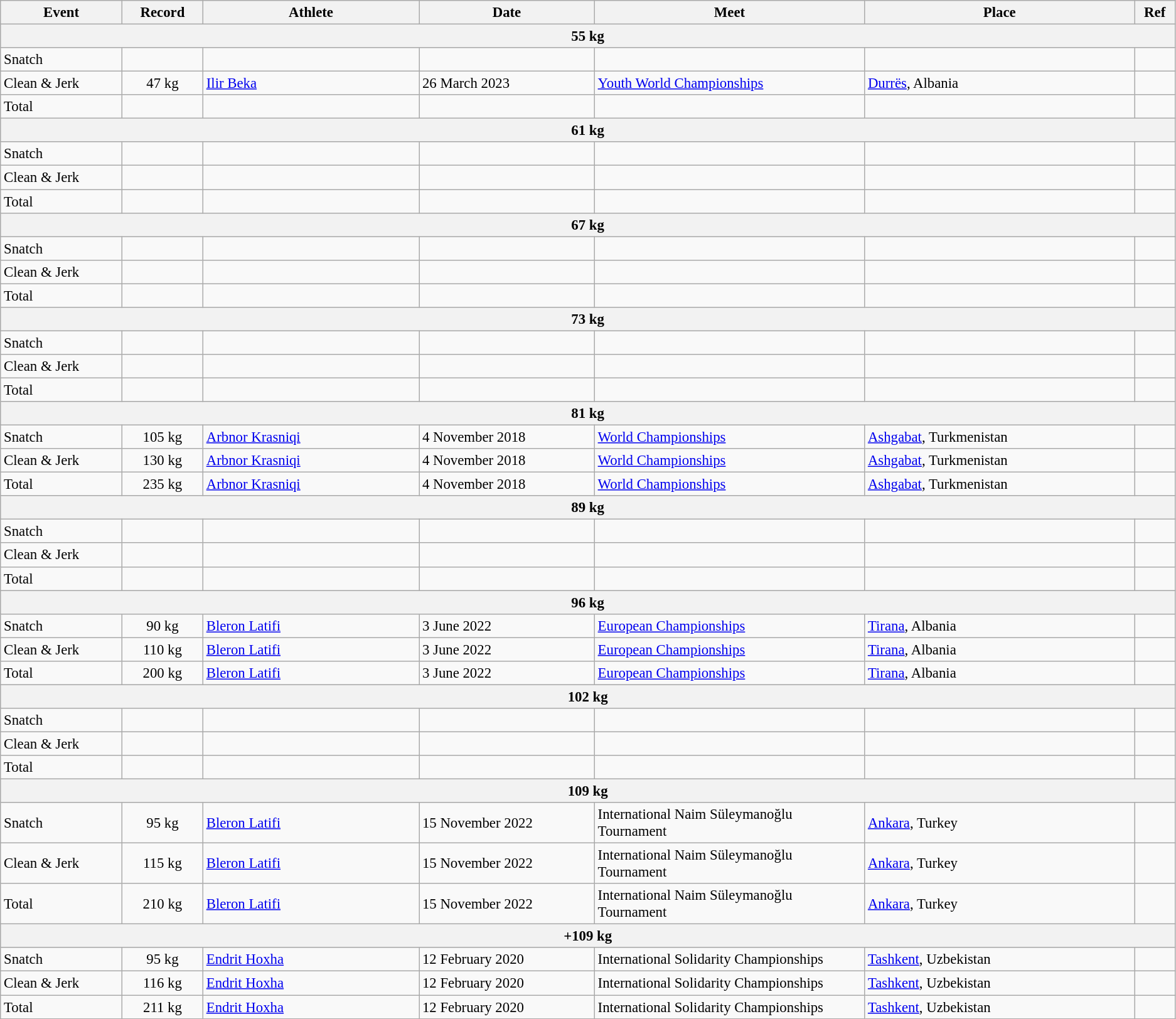<table class="wikitable" style="font-size:95%;">
<tr>
<th width=9%>Event</th>
<th width=6%>Record</th>
<th width=16%>Athlete</th>
<th width=13%>Date</th>
<th width=20%>Meet</th>
<th width=20%>Place</th>
<th width=3%>Ref</th>
</tr>
<tr bgcolor="#DDDDDD">
<th colspan="7">55 kg</th>
</tr>
<tr>
<td>Snatch</td>
<td align="center"></td>
<td></td>
<td></td>
<td></td>
<td></td>
<td></td>
</tr>
<tr>
<td>Clean & Jerk</td>
<td align="center">47 kg</td>
<td><a href='#'>Ilir Beka</a></td>
<td>26 March 2023</td>
<td><a href='#'>Youth World Championships</a></td>
<td><a href='#'>Durrës</a>, Albania</td>
<td></td>
</tr>
<tr>
<td>Total</td>
<td align="center"></td>
<td></td>
<td></td>
<td></td>
<td></td>
<td></td>
</tr>
<tr bgcolor="#DDDDDD">
<th colspan="7">61 kg</th>
</tr>
<tr>
<td>Snatch</td>
<td align="center"></td>
<td></td>
<td></td>
<td></td>
<td></td>
<td></td>
</tr>
<tr>
<td>Clean & Jerk</td>
<td align="center"></td>
<td></td>
<td></td>
<td></td>
<td></td>
<td></td>
</tr>
<tr>
<td>Total</td>
<td align="center"></td>
<td></td>
<td></td>
<td></td>
<td></td>
<td></td>
</tr>
<tr bgcolor="#DDDDDD">
<th colspan="7">67 kg</th>
</tr>
<tr>
<td>Snatch</td>
<td align="center"></td>
<td></td>
<td></td>
<td></td>
<td></td>
<td></td>
</tr>
<tr>
<td>Clean & Jerk</td>
<td align="center"></td>
<td></td>
<td></td>
<td></td>
<td></td>
<td></td>
</tr>
<tr>
<td>Total</td>
<td align="center"></td>
<td></td>
<td></td>
<td></td>
<td></td>
<td></td>
</tr>
<tr bgcolor="#DDDDDD">
<th colspan="7">73 kg</th>
</tr>
<tr>
<td>Snatch</td>
<td align="center"></td>
<td></td>
<td></td>
<td></td>
<td></td>
<td></td>
</tr>
<tr>
<td>Clean & Jerk</td>
<td align="center"></td>
<td></td>
<td></td>
<td></td>
<td></td>
<td></td>
</tr>
<tr>
<td>Total</td>
<td align="center"></td>
<td></td>
<td></td>
<td></td>
<td></td>
<td></td>
</tr>
<tr bgcolor="#DDDDDD">
<th colspan="7">81 kg</th>
</tr>
<tr>
<td>Snatch</td>
<td align="center">105 kg</td>
<td><a href='#'>Arbnor Krasniqi</a></td>
<td>4 November 2018</td>
<td><a href='#'>World Championships</a></td>
<td><a href='#'>Ashgabat</a>, Turkmenistan</td>
<td></td>
</tr>
<tr>
<td>Clean & Jerk</td>
<td align="center">130 kg</td>
<td><a href='#'>Arbnor Krasniqi</a></td>
<td>4 November 2018</td>
<td><a href='#'>World Championships</a></td>
<td><a href='#'>Ashgabat</a>, Turkmenistan</td>
<td></td>
</tr>
<tr>
<td>Total</td>
<td align="center">235 kg</td>
<td><a href='#'>Arbnor Krasniqi</a></td>
<td>4 November 2018</td>
<td><a href='#'>World Championships</a></td>
<td><a href='#'>Ashgabat</a>, Turkmenistan</td>
<td></td>
</tr>
<tr bgcolor="#DDDDDD">
<th colspan="7">89 kg</th>
</tr>
<tr>
<td>Snatch</td>
<td align="center"></td>
<td></td>
<td></td>
<td></td>
<td></td>
<td></td>
</tr>
<tr>
<td>Clean & Jerk</td>
<td align="center"></td>
<td></td>
<td></td>
<td></td>
<td></td>
<td></td>
</tr>
<tr>
<td>Total</td>
<td align="center"></td>
<td></td>
<td></td>
<td></td>
<td></td>
<td></td>
</tr>
<tr bgcolor="#DDDDDD">
<th colspan="7">96 kg</th>
</tr>
<tr>
<td>Snatch</td>
<td align="center">90 kg</td>
<td><a href='#'>Bleron Latifi</a></td>
<td>3 June 2022</td>
<td><a href='#'>European Championships</a></td>
<td><a href='#'>Tirana</a>, Albania</td>
<td></td>
</tr>
<tr>
<td>Clean & Jerk</td>
<td align="center">110 kg</td>
<td><a href='#'>Bleron Latifi</a></td>
<td>3 June 2022</td>
<td><a href='#'>European Championships</a></td>
<td><a href='#'>Tirana</a>, Albania</td>
<td></td>
</tr>
<tr>
<td>Total</td>
<td align="center">200 kg</td>
<td><a href='#'>Bleron Latifi</a></td>
<td>3 June 2022</td>
<td><a href='#'>European Championships</a></td>
<td><a href='#'>Tirana</a>, Albania</td>
<td></td>
</tr>
<tr bgcolor="#DDDDDD">
<th colspan="7">102 kg</th>
</tr>
<tr>
<td>Snatch</td>
<td align="center"></td>
<td></td>
<td></td>
<td></td>
<td></td>
<td></td>
</tr>
<tr>
<td>Clean & Jerk</td>
<td align="center"></td>
<td></td>
<td></td>
<td></td>
<td></td>
<td></td>
</tr>
<tr>
<td>Total</td>
<td align="center"></td>
<td></td>
<td></td>
<td></td>
<td></td>
<td></td>
</tr>
<tr bgcolor="#DDDDDD">
<th colspan="7">109 kg</th>
</tr>
<tr>
<td>Snatch</td>
<td align="center">95 kg</td>
<td><a href='#'>Bleron Latifi</a></td>
<td>15 November 2022</td>
<td>International Naim Süleymanoğlu Tournament</td>
<td><a href='#'>Ankara</a>, Turkey</td>
<td></td>
</tr>
<tr>
<td>Clean & Jerk</td>
<td align="center">115 kg</td>
<td><a href='#'>Bleron Latifi</a></td>
<td>15 November 2022</td>
<td>International Naim Süleymanoğlu Tournament</td>
<td><a href='#'>Ankara</a>, Turkey</td>
<td></td>
</tr>
<tr>
<td>Total</td>
<td align="center">210 kg</td>
<td><a href='#'>Bleron Latifi</a></td>
<td>15 November 2022</td>
<td>International Naim Süleymanoğlu Tournament</td>
<td><a href='#'>Ankara</a>, Turkey</td>
<td></td>
</tr>
<tr bgcolor="#DDDDDD">
<th colspan="7">+109 kg</th>
</tr>
<tr>
<td>Snatch</td>
<td align="center">95 kg</td>
<td><a href='#'>Endrit Hoxha</a></td>
<td>12 February 2020</td>
<td>International Solidarity Championships</td>
<td><a href='#'>Tashkent</a>, Uzbekistan</td>
<td></td>
</tr>
<tr>
<td>Clean & Jerk</td>
<td align="center">116 kg</td>
<td><a href='#'>Endrit Hoxha</a></td>
<td>12 February 2020</td>
<td>International Solidarity Championships</td>
<td><a href='#'>Tashkent</a>, Uzbekistan</td>
<td></td>
</tr>
<tr>
<td>Total</td>
<td align="center">211 kg</td>
<td><a href='#'>Endrit Hoxha</a></td>
<td>12 February 2020</td>
<td>International Solidarity Championships</td>
<td><a href='#'>Tashkent</a>, Uzbekistan</td>
<td></td>
</tr>
</table>
